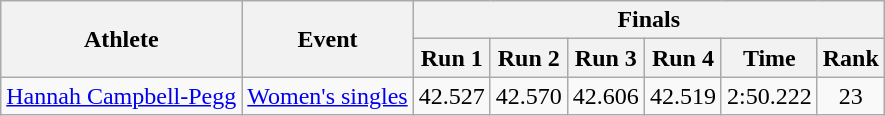<table class="wikitable">
<tr>
<th rowspan="2">Athlete</th>
<th rowspan="2">Event</th>
<th colspan="6">Finals</th>
</tr>
<tr>
<th>Run 1</th>
<th>Run 2</th>
<th>Run 3</th>
<th>Run 4</th>
<th>Time</th>
<th>Rank</th>
</tr>
<tr>
<td><a href='#'>Hannah Campbell-Pegg</a></td>
<td><a href='#'>Women's singles</a></td>
<td align="center">42.527</td>
<td align="center">42.570</td>
<td align="center">42.606</td>
<td align="center">42.519</td>
<td align="center">2:50.222</td>
<td align="center">23</td>
</tr>
</table>
